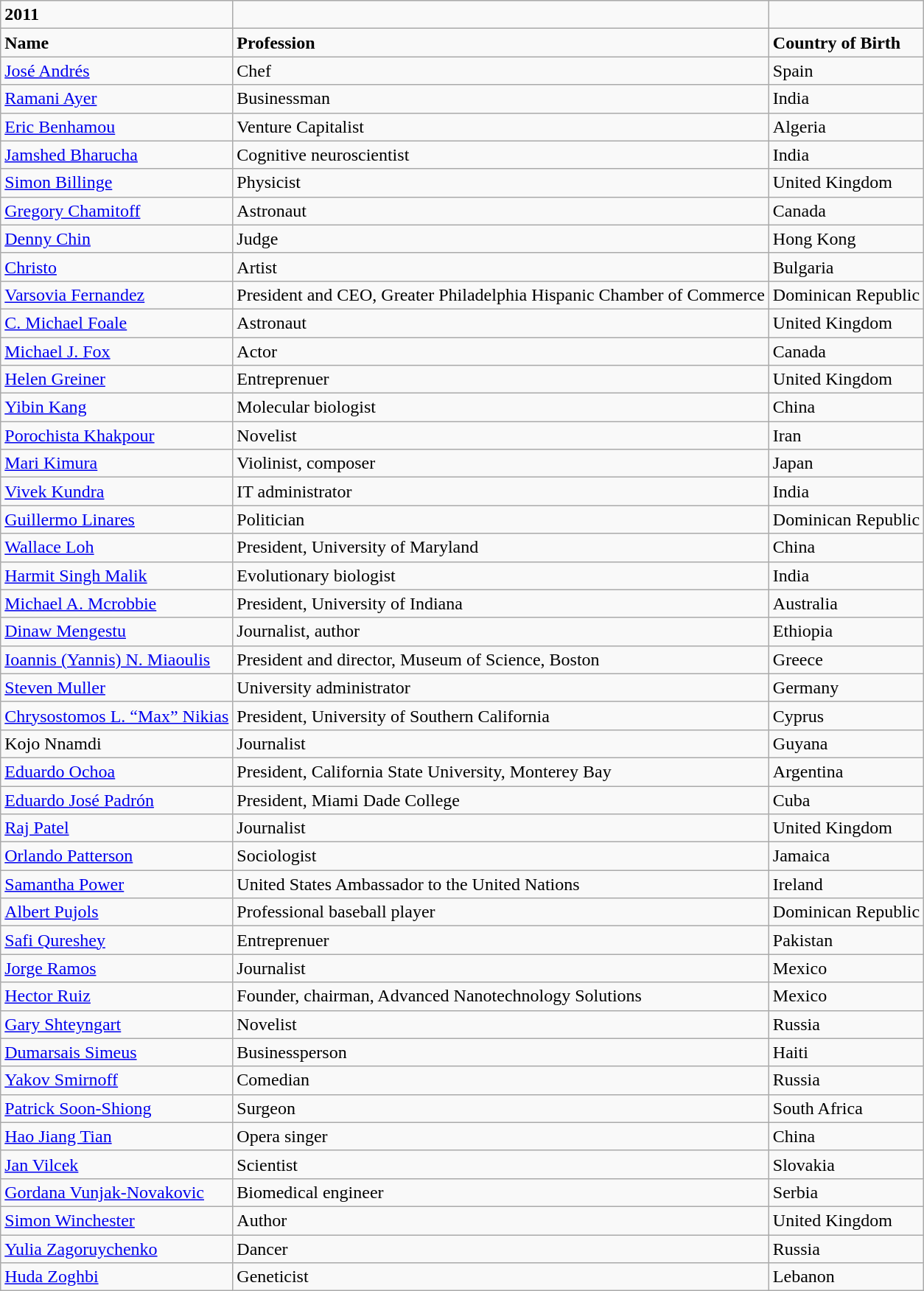<table class="wikitable">
<tr>
<td><strong>2011</strong></td>
<td></td>
<td></td>
</tr>
<tr>
<td><strong>Name</strong></td>
<td><strong>Profession</strong></td>
<td><strong>Country of Birth</strong></td>
</tr>
<tr>
<td><a href='#'>José Andrés</a></td>
<td>Chef</td>
<td>Spain</td>
</tr>
<tr>
<td><a href='#'>Ramani Ayer</a></td>
<td>Businessman</td>
<td>India</td>
</tr>
<tr>
<td><a href='#'>Eric Benhamou</a></td>
<td>Venture  Capitalist</td>
<td>Algeria</td>
</tr>
<tr>
<td><a href='#'>Jamshed Bharucha</a></td>
<td>Cognitive  neuroscientist</td>
<td>India</td>
</tr>
<tr>
<td><a href='#'>Simon Billinge</a></td>
<td>Physicist</td>
<td>United Kingdom</td>
</tr>
<tr>
<td><a href='#'>Gregory Chamitoff</a></td>
<td>Astronaut</td>
<td>Canada</td>
</tr>
<tr>
<td><a href='#'>Denny Chin</a></td>
<td>Judge</td>
<td>Hong Kong</td>
</tr>
<tr>
<td><a href='#'>Christo</a></td>
<td>Artist</td>
<td>Bulgaria</td>
</tr>
<tr>
<td><a href='#'>Varsovia Fernandez</a></td>
<td>President and CEO, Greater Philadelphia Hispanic Chamber of  Commerce</td>
<td>Dominican Republic</td>
</tr>
<tr>
<td><a href='#'>C. Michael Foale</a></td>
<td>Astronaut</td>
<td>United Kingdom</td>
</tr>
<tr>
<td><a href='#'>Michael J. Fox</a></td>
<td>Actor</td>
<td>Canada</td>
</tr>
<tr>
<td><a href='#'>Helen Greiner</a></td>
<td>Entreprenuer</td>
<td>United Kingdom</td>
</tr>
<tr>
<td><a href='#'>Yibin Kang</a></td>
<td>Molecular biologist</td>
<td>China</td>
</tr>
<tr>
<td><a href='#'>Porochista Khakpour</a></td>
<td>Novelist</td>
<td>Iran</td>
</tr>
<tr>
<td><a href='#'>Mari Kimura</a></td>
<td>Violinist,  composer</td>
<td>Japan</td>
</tr>
<tr>
<td><a href='#'>Vivek Kundra</a></td>
<td>IT  administrator</td>
<td>India</td>
</tr>
<tr>
<td><a href='#'>Guillermo Linares</a></td>
<td>Politician</td>
<td>Dominican Republic</td>
</tr>
<tr>
<td><a href='#'>Wallace Loh</a></td>
<td>President, University of Maryland</td>
<td>China</td>
</tr>
<tr>
<td><a href='#'>Harmit Singh Malik</a></td>
<td>Evolutionary  biologist</td>
<td>India</td>
</tr>
<tr>
<td><a href='#'>Michael A. Mcrobbie</a></td>
<td>President,  University of Indiana</td>
<td>Australia</td>
</tr>
<tr>
<td><a href='#'>Dinaw Mengestu</a></td>
<td>Journalist,  author</td>
<td>Ethiopia</td>
</tr>
<tr>
<td><a href='#'>Ioannis (Yannis) N. Miaoulis</a></td>
<td>President and director, Museum of Science, Boston</td>
<td>Greece</td>
</tr>
<tr>
<td><a href='#'>Steven Muller</a></td>
<td>University  administrator</td>
<td>Germany</td>
</tr>
<tr>
<td><a href='#'>Chrysostomos L. “Max” Nikias</a></td>
<td>President,  University of Southern California</td>
<td>Cyprus</td>
</tr>
<tr>
<td>Kojo Nnamdi</td>
<td>Journalist</td>
<td>Guyana</td>
</tr>
<tr>
<td><a href='#'>Eduardo Ochoa</a></td>
<td>President, California State University, Monterey Bay</td>
<td>Argentina</td>
</tr>
<tr>
<td><a href='#'>Eduardo José Padrón</a></td>
<td>President,  Miami Dade College</td>
<td>Cuba</td>
</tr>
<tr>
<td><a href='#'>Raj Patel</a></td>
<td>Journalist</td>
<td>United Kingdom</td>
</tr>
<tr>
<td><a href='#'>Orlando Patterson</a></td>
<td>Sociologist</td>
<td>Jamaica</td>
</tr>
<tr>
<td><a href='#'>Samantha Power</a></td>
<td>United  States Ambassador to the United Nations</td>
<td>Ireland</td>
</tr>
<tr>
<td><a href='#'>Albert Pujols</a></td>
<td>Professional  baseball player</td>
<td>Dominican Republic</td>
</tr>
<tr>
<td><a href='#'>Safi Qureshey</a></td>
<td>Entreprenuer</td>
<td>Pakistan</td>
</tr>
<tr>
<td><a href='#'>Jorge Ramos</a></td>
<td>Journalist</td>
<td>Mexico</td>
</tr>
<tr>
<td><a href='#'>Hector Ruiz</a></td>
<td>Founder,  chairman, Advanced Nanotechnology Solutions</td>
<td>Mexico</td>
</tr>
<tr>
<td><a href='#'>Gary Shteyngart</a></td>
<td>Novelist</td>
<td>Russia</td>
</tr>
<tr>
<td><a href='#'>Dumarsais Simeus</a></td>
<td>Businessperson</td>
<td>Haiti</td>
</tr>
<tr>
<td><a href='#'>Yakov Smirnoff</a></td>
<td>Comedian</td>
<td>Russia</td>
</tr>
<tr>
<td><a href='#'>Patrick Soon-Shiong</a></td>
<td>Surgeon</td>
<td>South Africa</td>
</tr>
<tr>
<td><a href='#'>Hao Jiang Tian</a></td>
<td>Opera  singer</td>
<td>China</td>
</tr>
<tr>
<td><a href='#'>Jan Vilcek</a></td>
<td>Scientist</td>
<td>Slovakia</td>
</tr>
<tr>
<td><a href='#'>Gordana Vunjak-Novakovic</a></td>
<td>Biomedical  engineer</td>
<td>Serbia</td>
</tr>
<tr>
<td><a href='#'>Simon Winchester</a></td>
<td>Author</td>
<td>United Kingdom</td>
</tr>
<tr>
<td><a href='#'>Yulia Zagoruychenko</a></td>
<td>Dancer</td>
<td>Russia</td>
</tr>
<tr>
<td><a href='#'>Huda Zoghbi</a></td>
<td>Geneticist</td>
<td>Lebanon</td>
</tr>
</table>
